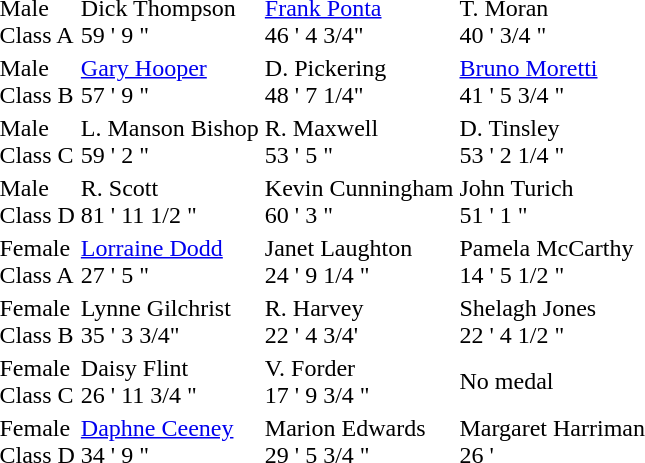<table>
<tr>
<td>Male <br> Class A</td>
<td>Dick Thompson  <br> 59 ' 9 "</td>
<td><a href='#'>Frank Ponta</a>  <br> 46 ' 4 3/4"</td>
<td>T. Moran  <br> 40 ' 3/4 "</td>
</tr>
<tr>
<td>Male <br> Class B</td>
<td><a href='#'>Gary Hooper</a> <br> 57 ' 9 "</td>
<td>D. Pickering  <br> 48 ' 7 1/4"</td>
<td><a href='#'>Bruno Moretti</a>  <br> 41 ' 5 3/4 "</td>
</tr>
<tr>
<td>Male <br> Class C</td>
<td>L. Manson Bishop  <br> 59 ' 2 "</td>
<td>R. Maxwell  <br> 53 ' 5 "</td>
<td>D. Tinsley  <br> 53 ' 2 1/4 "</td>
</tr>
<tr>
<td>Male <br> Class D</td>
<td>R. Scott  <br> 81 ' 11 1/2 "</td>
<td>Kevin Cunningham  <br> 60 ' 3 "</td>
<td>John Turich  <br> 51 ' 1 "</td>
</tr>
<tr>
<td>Female <br> Class A</td>
<td><a href='#'>Lorraine Dodd</a>  <br> 27 ' 5 "</td>
<td>Janet Laughton  <br> 24 ' 9 1/4 "</td>
<td>Pamela McCarthy  <br> 14 ' 5 1/2 "</td>
</tr>
<tr>
<td>Female <br> Class B</td>
<td>Lynne Gilchrist  <br> 35 ' 3 3/4"</td>
<td>R. Harvey  <br> 22 ' 4 3/4'</td>
<td>Shelagh Jones  <br> 22 ' 4 1/2 "</td>
</tr>
<tr>
<td>Female <br> Class C</td>
<td>Daisy Flint  <br> 26 ' 11 3/4 "</td>
<td>V. Forder  <br> 17 ' 9 3/4 "</td>
<td>No medal</td>
</tr>
<tr>
<td>Female <br> Class D</td>
<td><a href='#'>Daphne Ceeney</a>  <br> 34 ' 9 "</td>
<td>Marion Edwards  <br> 29 ' 5 3/4 "</td>
<td>Margaret Harriman  <br> 26 '</td>
</tr>
<tr>
</tr>
</table>
